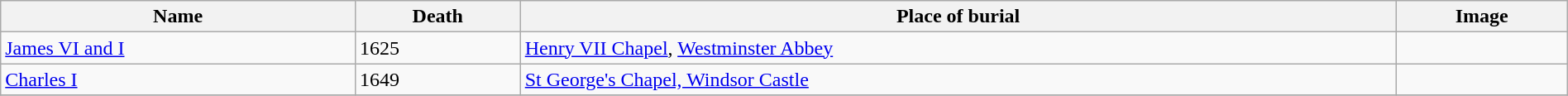<table class="wikitable" width="100%">
<tr>
<th>Name</th>
<th>Death</th>
<th>Place of burial</th>
<th>Image</th>
</tr>
<tr>
<td><a href='#'>James VI and I</a></td>
<td>1625</td>
<td><a href='#'>Henry VII Chapel</a>, <a href='#'>Westminster Abbey</a></td>
<td></td>
</tr>
<tr>
<td><a href='#'>Charles I</a></td>
<td>1649</td>
<td><a href='#'>St George's Chapel, Windsor Castle</a></td>
<td></td>
</tr>
<tr>
</tr>
</table>
